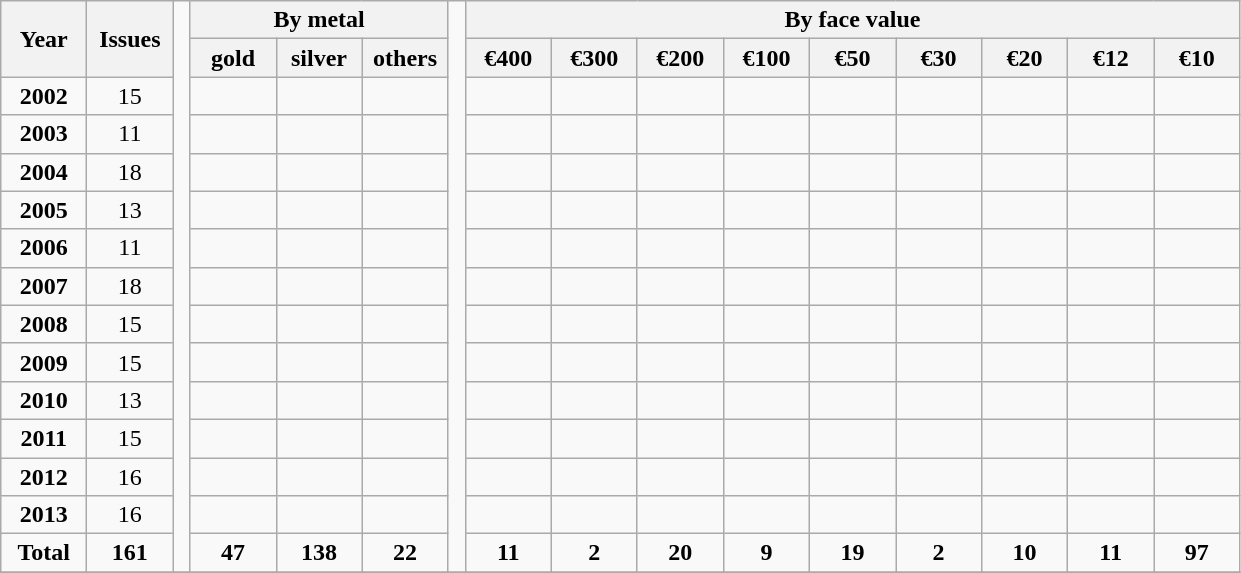<table class="wikitable" style="text-align: center;">
<tr>
<th rowspan=2 width=50px>Year</th>
<th rowspan=2 width=50px>Issues</th>
<td rowspan=15> </td>
<th colspan=3>By metal</th>
<td rowspan=15> </td>
<th colspan=9>By face value</th>
</tr>
<tr>
<th width=50px>gold</th>
<th width=50px>silver</th>
<th width=50px>others</th>
<th width=50px>€400</th>
<th width=50px>€300</th>
<th width=50px>€200</th>
<th width=50px>€100</th>
<th width=50px>€50</th>
<th width=50px>€30</th>
<th width=50px>€20</th>
<th width=50px>€12</th>
<th width=50px>€10</th>
</tr>
<tr>
<td style="text-align: center;"><strong>2002</strong></td>
<td>15</td>
<td></td>
<td></td>
<td></td>
<td></td>
<td></td>
<td></td>
<td></td>
<td></td>
<td></td>
<td></td>
<td></td>
<td></td>
</tr>
<tr>
<td style="text-align: center;"><strong>2003</strong></td>
<td>11</td>
<td></td>
<td></td>
<td></td>
<td></td>
<td></td>
<td></td>
<td></td>
<td></td>
<td></td>
<td></td>
<td></td>
<td></td>
</tr>
<tr>
<td style="text-align: center;"><strong>2004</strong></td>
<td>18</td>
<td></td>
<td></td>
<td></td>
<td></td>
<td></td>
<td></td>
<td></td>
<td></td>
<td></td>
<td></td>
<td></td>
<td></td>
</tr>
<tr>
<td style="text-align: center;"><strong>2005</strong></td>
<td>13</td>
<td></td>
<td></td>
<td></td>
<td></td>
<td></td>
<td></td>
<td></td>
<td></td>
<td></td>
<td></td>
<td></td>
<td></td>
</tr>
<tr>
<td style="text-align: center;"><strong>2006</strong></td>
<td>11</td>
<td></td>
<td></td>
<td></td>
<td></td>
<td></td>
<td></td>
<td></td>
<td></td>
<td></td>
<td></td>
<td></td>
<td></td>
</tr>
<tr>
<td style="text-align: center;"><strong>2007</strong></td>
<td>18</td>
<td></td>
<td></td>
<td></td>
<td></td>
<td></td>
<td></td>
<td></td>
<td></td>
<td></td>
<td></td>
<td></td>
<td></td>
</tr>
<tr>
<td style="text-align: center;"><strong>2008</strong></td>
<td>15</td>
<td></td>
<td></td>
<td></td>
<td></td>
<td></td>
<td></td>
<td></td>
<td></td>
<td></td>
<td></td>
<td></td>
<td></td>
</tr>
<tr>
<td style="text-align: center;"><strong>2009</strong></td>
<td>15</td>
<td></td>
<td></td>
<td></td>
<td></td>
<td></td>
<td></td>
<td></td>
<td></td>
<td></td>
<td></td>
<td></td>
<td></td>
</tr>
<tr>
<td style="text-align: center;"><strong>2010</strong></td>
<td>13</td>
<td></td>
<td></td>
<td></td>
<td></td>
<td></td>
<td></td>
<td></td>
<td></td>
<td></td>
<td></td>
<td></td>
<td></td>
</tr>
<tr>
<td style="text-align: center;"><strong>2011</strong></td>
<td>15</td>
<td></td>
<td></td>
<td></td>
<td></td>
<td></td>
<td></td>
<td></td>
<td></td>
<td></td>
<td></td>
<td></td>
<td></td>
</tr>
<tr>
<td style="text-align: center;"><strong>2012</strong></td>
<td>16</td>
<td></td>
<td></td>
<td></td>
<td></td>
<td></td>
<td></td>
<td></td>
<td></td>
<td></td>
<td></td>
<td></td>
<td></td>
</tr>
<tr>
<td style="text-align: center;"><strong>2013</strong></td>
<td>16</td>
<td></td>
<td></td>
<td></td>
<td></td>
<td></td>
<td></td>
<td></td>
<td></td>
<td></td>
<td></td>
<td></td>
<td></td>
</tr>
<tr>
<td style="text-align: center;"><strong>Total</strong></td>
<td><strong>161</strong></td>
<td><strong>47</strong></td>
<td><strong>138</strong></td>
<td><strong>22</strong></td>
<td><strong>11</strong></td>
<td><strong>2</strong></td>
<td><strong>20</strong></td>
<td><strong>9</strong></td>
<td><strong>19</strong></td>
<td><strong>2</strong></td>
<td><strong>10</strong></td>
<td><strong>11</strong></td>
<td><strong>97</strong></td>
</tr>
<tr>
</tr>
</table>
